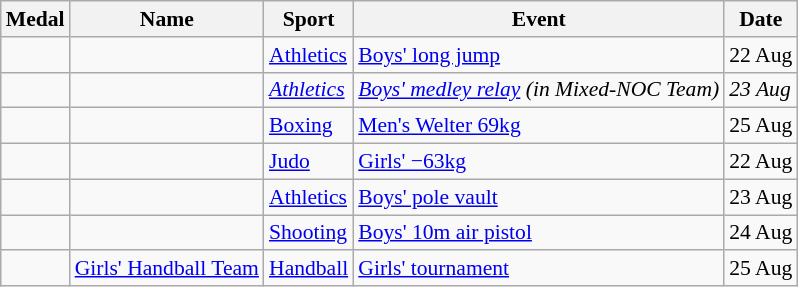<table class="wikitable sortable" style="font-size:90%">
<tr>
<th>Medal</th>
<th>Name</th>
<th>Sport</th>
<th>Event</th>
<th>Date</th>
</tr>
<tr>
<td></td>
<td></td>
<td><a href='#'>Athletics</a></td>
<td><a href='#'>Boys' long jump</a></td>
<td>22 Aug</td>
</tr>
<tr>
<td><em></em></td>
<td><em></em></td>
<td><em><a href='#'>Athletics</a></em></td>
<td><em><a href='#'>Boys' medley relay</a> (in Mixed-NOC Team)</em></td>
<td><em>23 Aug</em></td>
</tr>
<tr>
<td></td>
<td></td>
<td><a href='#'>Boxing</a></td>
<td><a href='#'>Men's Welter 69kg</a></td>
<td>25 Aug</td>
</tr>
<tr>
<td></td>
<td></td>
<td><a href='#'>Judo</a></td>
<td><a href='#'>Girls' −63kg</a></td>
<td>22 Aug</td>
</tr>
<tr>
<td></td>
<td></td>
<td><a href='#'>Athletics</a></td>
<td><a href='#'>Boys' pole vault</a></td>
<td>23 Aug</td>
</tr>
<tr>
<td></td>
<td></td>
<td><a href='#'>Shooting</a></td>
<td><a href='#'>Boys' 10m air pistol</a></td>
<td>24 Aug</td>
</tr>
<tr>
<td></td>
<td><a href='#'>Girls' Handball Team</a> </td>
<td><a href='#'>Handball</a></td>
<td><a href='#'>Girls' tournament</a></td>
<td>25 Aug</td>
</tr>
</table>
